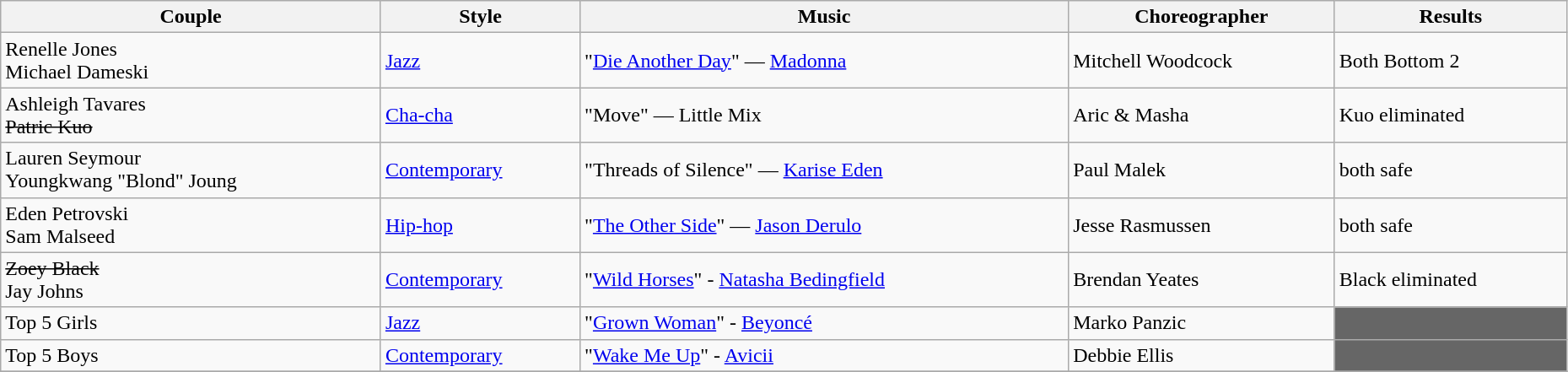<table class="wikitable" width="98%">
<tr>
<th>Couple</th>
<th>Style</th>
<th>Music</th>
<th>Choreographer</th>
<th>Results</th>
</tr>
<tr>
<td>Renelle Jones<br> Michael Dameski</td>
<td><a href='#'>Jazz</a></td>
<td>"<a href='#'>Die Another Day</a>" — <a href='#'>Madonna</a></td>
<td>Mitchell Woodcock</td>
<td>Both Bottom 2</td>
</tr>
<tr>
<td>Ashleigh Tavares<br> <s>Patric Kuo</s></td>
<td><a href='#'>Cha-cha</a></td>
<td>"Move" — Little Mix</td>
<td>Aric & Masha</td>
<td>Kuo eliminated</td>
</tr>
<tr>
<td>Lauren Seymour<br> Youngkwang "Blond" Joung</td>
<td><a href='#'>Contemporary</a></td>
<td>"Threads of Silence" — <a href='#'>Karise Eden</a></td>
<td>Paul Malek</td>
<td>both safe</td>
</tr>
<tr>
<td>Eden Petrovski<br> Sam Malseed</td>
<td><a href='#'>Hip-hop</a></td>
<td>"<a href='#'>The Other Side</a>" — <a href='#'>Jason Derulo</a></td>
<td>Jesse Rasmussen</td>
<td>both safe</td>
</tr>
<tr>
<td><s>Zoey Black</s><br> Jay Johns</td>
<td><a href='#'>Contemporary</a></td>
<td>"<a href='#'>Wild Horses</a>" - <a href='#'>Natasha Bedingfield</a></td>
<td>Brendan Yeates</td>
<td>Black eliminated</td>
</tr>
<tr>
<td>Top 5 Girls</td>
<td><a href='#'>Jazz</a></td>
<td>"<a href='#'>Grown Woman</a>" - <a href='#'>Beyoncé</a></td>
<td>Marko Panzic</td>
<td bgcolor="666666"></td>
</tr>
<tr>
<td>Top 5 Boys</td>
<td><a href='#'>Contemporary</a></td>
<td>"<a href='#'>Wake Me Up</a>" - <a href='#'>Avicii</a></td>
<td>Debbie Ellis</td>
<td bgcolor="666666"></td>
</tr>
<tr>
</tr>
</table>
